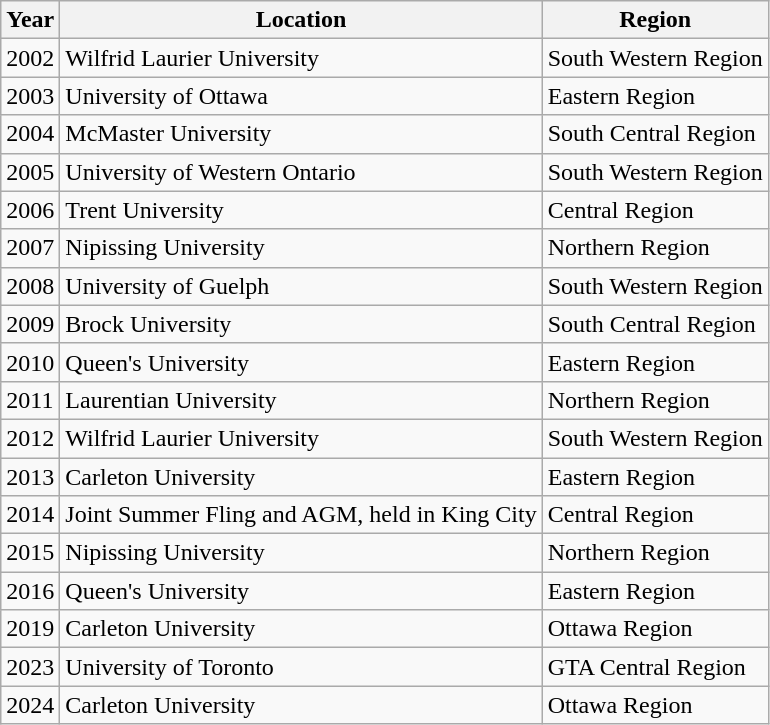<table class="wikitable" border="1">
<tr>
<th>Year</th>
<th>Location</th>
<th>Region</th>
</tr>
<tr>
<td>2002</td>
<td>Wilfrid Laurier University</td>
<td>South Western Region</td>
</tr>
<tr>
<td>2003</td>
<td>University of Ottawa</td>
<td>Eastern Region</td>
</tr>
<tr>
<td>2004</td>
<td>McMaster University</td>
<td>South Central Region</td>
</tr>
<tr>
<td>2005</td>
<td>University of Western Ontario</td>
<td>South Western Region</td>
</tr>
<tr>
<td>2006</td>
<td>Trent University</td>
<td>Central Region</td>
</tr>
<tr>
<td>2007</td>
<td>Nipissing University</td>
<td>Northern Region</td>
</tr>
<tr>
<td>2008</td>
<td>University of Guelph</td>
<td>South Western Region</td>
</tr>
<tr>
<td>2009</td>
<td>Brock University</td>
<td>South Central Region</td>
</tr>
<tr>
<td>2010</td>
<td>Queen's University</td>
<td>Eastern Region</td>
</tr>
<tr>
<td>2011</td>
<td>Laurentian University</td>
<td>Northern Region</td>
</tr>
<tr>
<td>2012</td>
<td>Wilfrid Laurier University</td>
<td>South Western Region</td>
</tr>
<tr>
<td>2013</td>
<td>Carleton University</td>
<td>Eastern Region</td>
</tr>
<tr>
<td>2014</td>
<td>Joint Summer Fling and AGM, held in King City</td>
<td>Central Region</td>
</tr>
<tr>
<td>2015</td>
<td>Nipissing University</td>
<td>Northern Region</td>
</tr>
<tr>
<td>2016</td>
<td>Queen's University</td>
<td>Eastern Region</td>
</tr>
<tr>
<td>2019</td>
<td>Carleton University</td>
<td>Ottawa Region</td>
</tr>
<tr>
<td>2023</td>
<td>University of Toronto</td>
<td>GTA Central Region</td>
</tr>
<tr>
<td>2024</td>
<td>Carleton University</td>
<td>Ottawa Region</td>
</tr>
</table>
